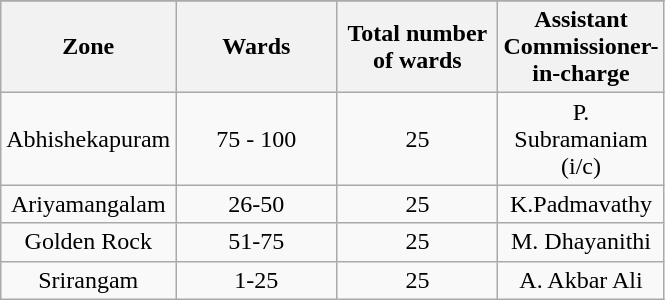<table class="wikitable" style="text-align:center">
<tr>
</tr>
<tr style="background:#ffffdd; color:#000;">
<th align=left width=100px>Zone</th>
<th align=Centre width=100px>Wards</th>
<th align=Centre width=100px>Total number of wards</th>
<th align=Centre width=100px>Assistant Commissioner-in-charge</th>
</tr>
<tr>
<td>Abhishekapuram</td>
<td>75 - 100</td>
<td>25</td>
<td>P. Subramaniam (i/c)</td>
</tr>
<tr>
<td>Ariyamangalam</td>
<td>26-50</td>
<td>25</td>
<td>K.Padmavathy</td>
</tr>
<tr>
<td>Golden Rock</td>
<td>51-75</td>
<td>25</td>
<td>M. Dhayanithi</td>
</tr>
<tr>
<td>Srirangam</td>
<td>1-25</td>
<td>25</td>
<td>A. Akbar Ali </td>
</tr>
</table>
